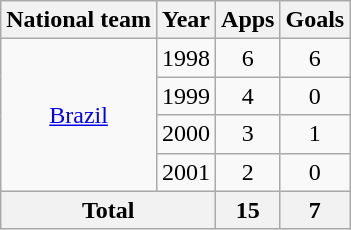<table class="wikitable" style="text-align:center">
<tr>
<th>National team</th>
<th>Year</th>
<th>Apps</th>
<th>Goals</th>
</tr>
<tr>
<td rowspan="4"><a href='#'>Brazil</a></td>
<td>1998</td>
<td>6</td>
<td>6</td>
</tr>
<tr>
<td>1999</td>
<td>4</td>
<td>0</td>
</tr>
<tr>
<td>2000</td>
<td>3</td>
<td>1</td>
</tr>
<tr>
<td>2001</td>
<td>2</td>
<td>0</td>
</tr>
<tr>
<th colspan="2">Total</th>
<th>15</th>
<th>7</th>
</tr>
</table>
